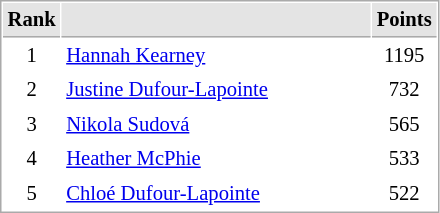<table cellspacing="1" cellpadding="3" style="border:1px solid #AAAAAA;font-size:86%">
<tr bgcolor="#E4E4E4">
<th style="border-bottom:1px solid #AAAAAA" width=10>Rank</th>
<th style="border-bottom:1px solid #AAAAAA" width=200></th>
<th style="border-bottom:1px solid #AAAAAA" width=20>Points</th>
</tr>
<tr>
<td style="text-align:center;">1</td>
<td> <a href='#'>Hannah Kearney</a></td>
<td align=center>1195</td>
</tr>
<tr>
<td style="text-align:center;">2</td>
<td> <a href='#'>Justine Dufour-Lapointe</a></td>
<td align=center>732</td>
</tr>
<tr>
<td style="text-align:center;">3</td>
<td> <a href='#'>Nikola Sudová</a></td>
<td align=center>565</td>
</tr>
<tr>
<td style="text-align:center;">4</td>
<td> <a href='#'>Heather McPhie</a></td>
<td align=center>533</td>
</tr>
<tr>
<td style="text-align:center;">5</td>
<td> <a href='#'>Chloé Dufour-Lapointe</a></td>
<td align=center>522</td>
</tr>
</table>
